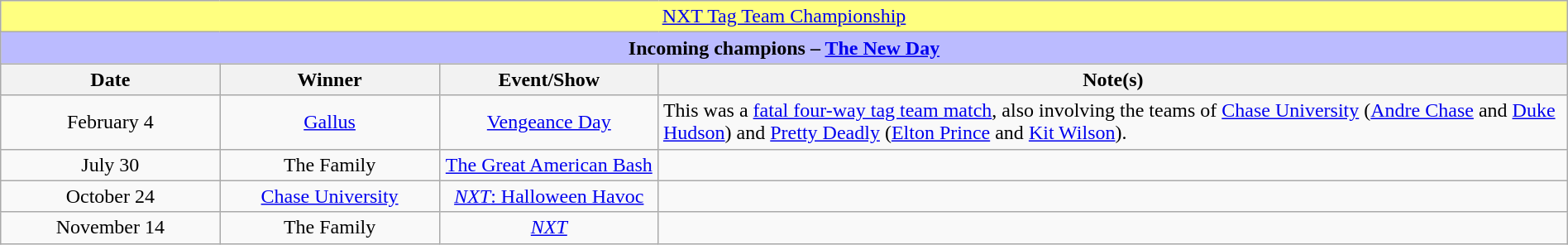<table class="wikitable" style="text-align:center; width:100%;">
<tr style="background:#FFFF80;">
<td colspan="4" style="text-align: center;"><a href='#'>NXT Tag Team Championship</a></td>
</tr>
<tr style="background:#BBF;">
<td colspan="4" style="text-align: center;"><strong>Incoming champions – <a href='#'>The New Day</a> </strong></td>
</tr>
<tr>
<th width=14%>Date</th>
<th width=14%>Winner</th>
<th width=14%>Event/Show</th>
<th width=58%>Note(s)</th>
</tr>
<tr>
<td>February 4</td>
<td><a href='#'>Gallus</a><br></td>
<td><a href='#'>Vengeance Day</a></td>
<td align=left>This was a <a href='#'>fatal four-way tag team match</a>, also involving the teams of <a href='#'>Chase University</a> (<a href='#'>Andre Chase</a> and <a href='#'>Duke Hudson</a>) and <a href='#'>Pretty Deadly</a> (<a href='#'>Elton Prince</a> and <a href='#'>Kit Wilson</a>).</td>
</tr>
<tr>
<td>July 30</td>
<td>The Family<br></td>
<td><a href='#'>The Great American Bash</a></td>
<td></td>
</tr>
<tr>
<td>October 24</td>
<td><a href='#'>Chase University</a><br></td>
<td><a href='#'><em>NXT</em>: Halloween Havoc</a><br></td>
<td></td>
</tr>
<tr>
<td>November 14</td>
<td>The Family<br></td>
<td><em><a href='#'>NXT</a></em></td>
<td></td>
</tr>
</table>
